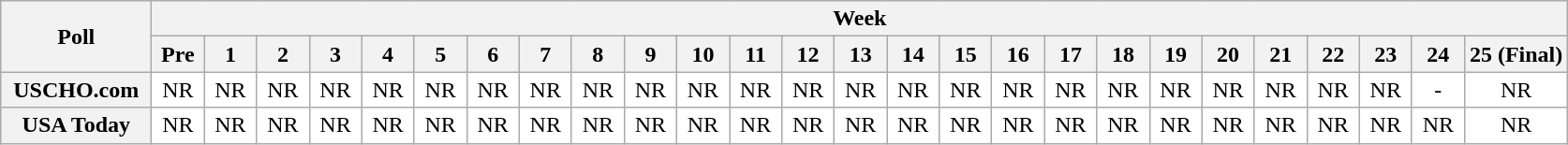<table class="wikitable" style="white-space:nowrap;">
<tr>
<th scope="col" width="100" rowspan="2">Poll</th>
<th colspan="30">Week</th>
</tr>
<tr>
<th scope="col" width="30">Pre</th>
<th scope="col" width="30">1</th>
<th scope="col" width="30">2</th>
<th scope="col" width="30">3</th>
<th scope="col" width="30">4</th>
<th scope="col" width="30">5</th>
<th scope="col" width="30">6</th>
<th scope="col" width="30">7</th>
<th scope="col" width="30">8</th>
<th scope="col" width="30">9</th>
<th scope="col" width="30">10</th>
<th scope="col" width="30">11</th>
<th scope="col" width="30">12</th>
<th scope="col" width="30">13</th>
<th scope="col" width="30">14</th>
<th scope="col" width="30">15</th>
<th scope="col" width="30">16</th>
<th scope="col" width="30">17</th>
<th scope="col" width="30">18</th>
<th scope="col" width="30">19</th>
<th scope="col" width="30">20</th>
<th scope="col" width="30">21</th>
<th scope="col" width="30">22</th>
<th scope="col" width="30">23</th>
<th scope="col" width="30">24</th>
<th scope="col" width="30">25 (Final)</th>
</tr>
<tr style="text-align:center;">
<th>USCHO.com</th>
<td bgcolor=FFFFFF>NR</td>
<td bgcolor=FFFFFF>NR</td>
<td bgcolor=FFFFFF>NR</td>
<td bgcolor=FFFFFF>NR</td>
<td bgcolor=FFFFFF>NR</td>
<td bgcolor=FFFFFF>NR</td>
<td bgcolor=FFFFFF>NR</td>
<td bgcolor=FFFFFF>NR</td>
<td bgcolor=FFFFFF>NR</td>
<td bgcolor=FFFFFF>NR</td>
<td bgcolor=FFFFFF>NR</td>
<td bgcolor=FFFFFF>NR</td>
<td bgcolor=FFFFFF>NR</td>
<td bgcolor=FFFFFF>NR</td>
<td bgcolor=FFFFFF>NR</td>
<td bgcolor=FFFFFF>NR</td>
<td bgcolor=FFFFFF>NR</td>
<td bgcolor=FFFFFF>NR</td>
<td bgcolor=FFFFFF>NR</td>
<td bgcolor=FFFFFF>NR</td>
<td bgcolor=FFFFFF>NR</td>
<td bgcolor=FFFFFF>NR</td>
<td bgcolor=FFFFFF>NR</td>
<td bgcolor=FFFFFF>NR</td>
<td bgcolor=FFFFFF>-</td>
<td bgcolor=FFFFFF>NR</td>
</tr>
<tr style="text-align:center;">
<th>USA Today</th>
<td bgcolor=FFFFFF>NR</td>
<td bgcolor=FFFFFF>NR</td>
<td bgcolor=FFFFFF>NR</td>
<td bgcolor=FFFFFF>NR</td>
<td bgcolor=FFFFFF>NR</td>
<td bgcolor=FFFFFF>NR</td>
<td bgcolor=FFFFFF>NR</td>
<td bgcolor=FFFFFF>NR</td>
<td bgcolor=FFFFFF>NR</td>
<td bgcolor=FFFFFF>NR</td>
<td bgcolor=FFFFFF>NR</td>
<td bgcolor=FFFFFF>NR</td>
<td bgcolor=FFFFFF>NR</td>
<td bgcolor=FFFFFF>NR</td>
<td bgcolor=FFFFFF>NR</td>
<td bgcolor=FFFFFF>NR</td>
<td bgcolor=FFFFFF>NR</td>
<td bgcolor=FFFFFF>NR</td>
<td bgcolor=FFFFFF>NR</td>
<td bgcolor=FFFFFF>NR</td>
<td bgcolor=FFFFFF>NR</td>
<td bgcolor=FFFFFF>NR</td>
<td bgcolor=FFFFFF>NR</td>
<td bgcolor=FFFFFF>NR</td>
<td bgcolor=FFFFFF>NR</td>
<td bgcolor=FFFFFF>NR</td>
</tr>
</table>
